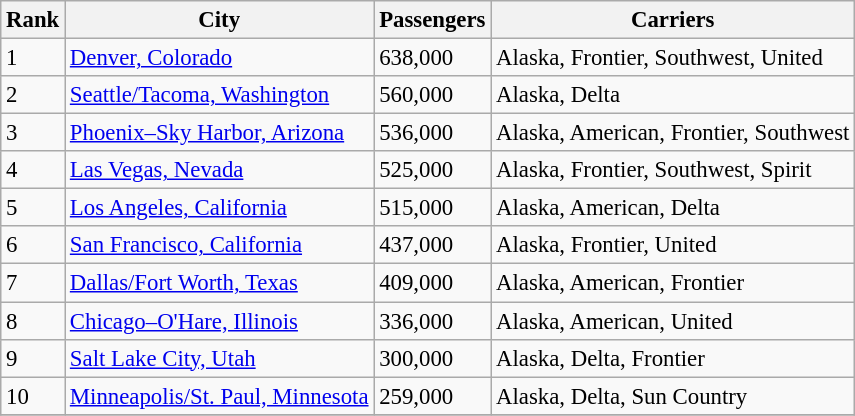<table class="wikitable sortable" style="font-size: 95%">
<tr>
<th>Rank</th>
<th>City</th>
<th>Passengers</th>
<th>Carriers</th>
</tr>
<tr>
<td>1</td>
<td> <a href='#'>Denver, Colorado</a></td>
<td>638,000</td>
<td>Alaska, Frontier, Southwest, United</td>
</tr>
<tr>
<td>2</td>
<td> <a href='#'>Seattle/Tacoma, Washington</a></td>
<td>560,000</td>
<td>Alaska, Delta</td>
</tr>
<tr>
<td>3</td>
<td> <a href='#'>Phoenix–Sky Harbor, Arizona</a></td>
<td>536,000</td>
<td>Alaska, American, Frontier, Southwest</td>
</tr>
<tr>
<td>4</td>
<td> <a href='#'>Las Vegas, Nevada</a></td>
<td>525,000</td>
<td>Alaska, Frontier, Southwest, Spirit</td>
</tr>
<tr>
<td>5</td>
<td> <a href='#'>Los Angeles, California</a></td>
<td>515,000</td>
<td>Alaska, American, Delta</td>
</tr>
<tr>
<td>6</td>
<td> <a href='#'>San Francisco, California</a></td>
<td>437,000</td>
<td>Alaska, Frontier, United</td>
</tr>
<tr>
<td>7</td>
<td> <a href='#'>Dallas/Fort Worth, Texas</a></td>
<td>409,000</td>
<td>Alaska, American, Frontier</td>
</tr>
<tr>
<td>8</td>
<td> <a href='#'>Chicago–O'Hare, Illinois</a></td>
<td>336,000</td>
<td>Alaska, American, United</td>
</tr>
<tr>
<td>9</td>
<td> <a href='#'>Salt Lake City, Utah</a></td>
<td>300,000</td>
<td>Alaska, Delta, Frontier</td>
</tr>
<tr>
<td>10</td>
<td> <a href='#'>Minneapolis/St. Paul, Minnesota</a></td>
<td>259,000</td>
<td>Alaska, Delta, Sun Country</td>
</tr>
<tr>
</tr>
</table>
